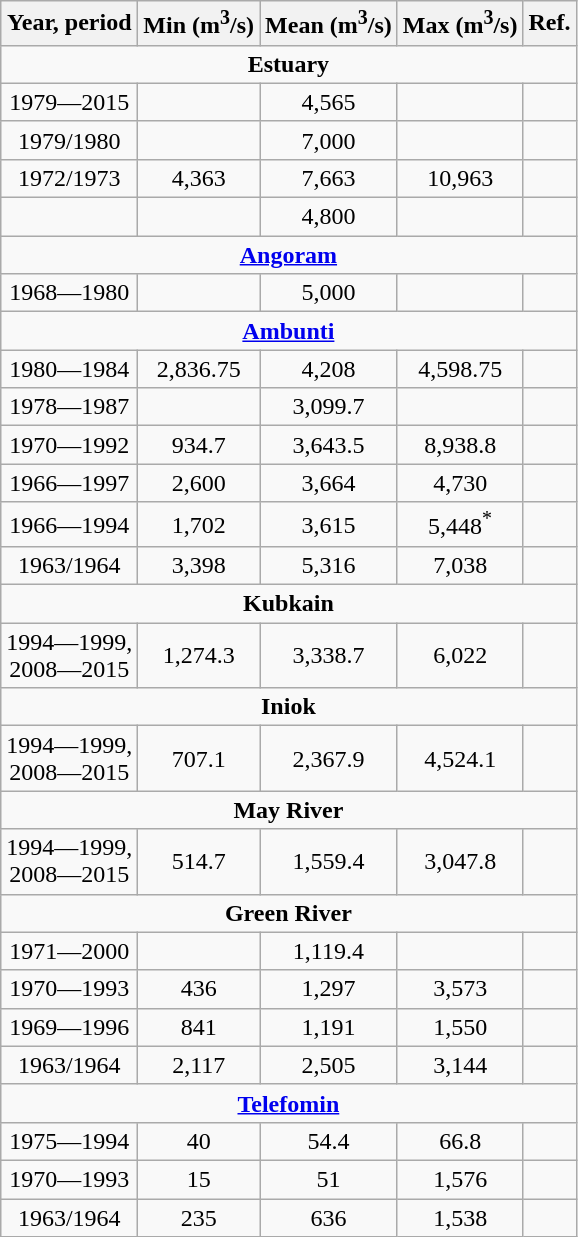<table class="wikitable" style="text-align:center;">
<tr>
<th>Year, period</th>
<th>Min  (m<sup>3</sup>/s)</th>
<th>Mean (m<sup>3</sup>/s)</th>
<th>Max (m<sup>3</sup>/s)</th>
<th>Ref.</th>
</tr>
<tr>
<td colspan="5"><strong>Estuary</strong><br></td>
</tr>
<tr>
<td>1979—2015</td>
<td></td>
<td>4,565</td>
<td></td>
<td></td>
</tr>
<tr>
<td>1979/1980</td>
<td></td>
<td>7,000</td>
<td></td>
<td></td>
</tr>
<tr>
<td>1972/1973</td>
<td>4,363</td>
<td>7,663</td>
<td>10,963</td>
<td></td>
</tr>
<tr>
<td></td>
<td></td>
<td>4,800</td>
<td></td>
<td></td>
</tr>
<tr>
<td colspan="5"><strong><a href='#'>Angoram</a></strong><br></td>
</tr>
<tr>
<td>1968—1980</td>
<td></td>
<td>5,000</td>
<td></td>
<td><br></td>
</tr>
<tr>
<td colspan="5"><strong><a href='#'>Ambunti</a></strong><br></td>
</tr>
<tr>
<td>1980—1984</td>
<td>2,836.75</td>
<td>4,208</td>
<td>4,598.75</td>
<td></td>
</tr>
<tr>
<td>1978—1987</td>
<td></td>
<td>3,099.7</td>
<td></td>
<td></td>
</tr>
<tr>
<td>1970—1992</td>
<td>934.7</td>
<td>3,643.5</td>
<td>8,938.8</td>
<td></td>
</tr>
<tr>
<td>1966—1997</td>
<td>2,600</td>
<td>3,664</td>
<td>4,730</td>
<td></td>
</tr>
<tr>
<td>1966—1994</td>
<td>1,702</td>
<td>3,615</td>
<td>5,448<sup>*</sup></td>
<td></td>
</tr>
<tr>
<td>1963/1964</td>
<td>3,398</td>
<td>5,316</td>
<td>7,038</td>
<td></td>
</tr>
<tr>
<td colspan="5"><strong>Kubkain</strong><br></td>
</tr>
<tr>
<td>1994—1999,<br>2008—2015</td>
<td>1,274.3</td>
<td>3,338.7</td>
<td>6,022</td>
<td></td>
</tr>
<tr>
<td colspan="5"><strong>Iniok</strong><br></td>
</tr>
<tr>
<td>1994—1999,<br>2008—2015</td>
<td>707.1</td>
<td>2,367.9</td>
<td>4,524.1</td>
<td></td>
</tr>
<tr>
<td colspan="5"><strong>May River</strong><br></td>
</tr>
<tr>
<td>1994—1999,<br>2008—2015</td>
<td>514.7</td>
<td>1,559.4</td>
<td>3,047.8</td>
<td></td>
</tr>
<tr>
<td colspan="5"><strong>Green River</strong><br></td>
</tr>
<tr>
<td>1971—2000</td>
<td></td>
<td>1,119.4</td>
<td></td>
<td></td>
</tr>
<tr>
<td>1970—1993</td>
<td>436</td>
<td>1,297</td>
<td>3,573</td>
<td></td>
</tr>
<tr>
<td>1969—1996</td>
<td>841</td>
<td>1,191</td>
<td>1,550</td>
<td></td>
</tr>
<tr>
<td>1963/1964</td>
<td>2,117</td>
<td>2,505</td>
<td>3,144</td>
<td></td>
</tr>
<tr>
<td colspan="5"><strong><a href='#'>Telefomin</a></strong><br></td>
</tr>
<tr>
<td>1975—1994</td>
<td>40</td>
<td>54.4</td>
<td>66.8</td>
<td></td>
</tr>
<tr>
<td>1970—1993</td>
<td>15</td>
<td>51</td>
<td>1,576</td>
<td></td>
</tr>
<tr>
<td>1963/1964</td>
<td>235</td>
<td>636</td>
<td>1,538</td>
<td></td>
</tr>
</table>
